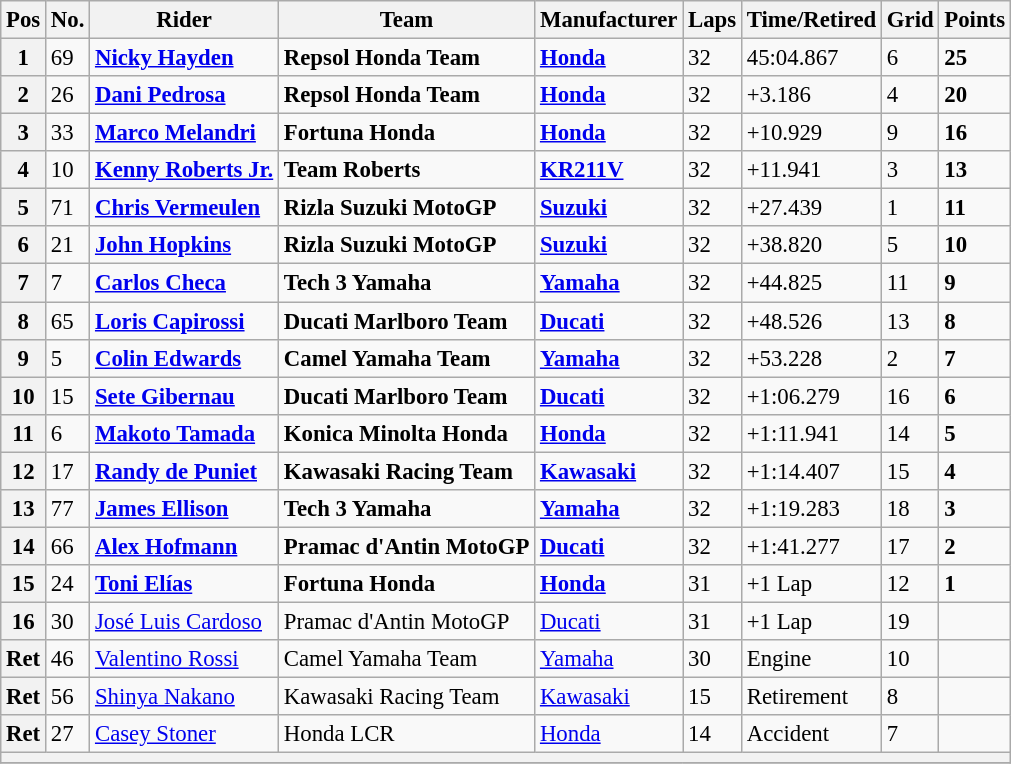<table class="wikitable" style="font-size: 95%;">
<tr>
<th>Pos</th>
<th>No.</th>
<th>Rider</th>
<th>Team</th>
<th>Manufacturer</th>
<th>Laps</th>
<th>Time/Retired</th>
<th>Grid</th>
<th>Points</th>
</tr>
<tr>
<th>1</th>
<td>69</td>
<td> <strong><a href='#'>Nicky Hayden</a></strong></td>
<td><strong>Repsol Honda Team</strong></td>
<td><strong><a href='#'>Honda</a></strong></td>
<td>32</td>
<td>45:04.867</td>
<td>6</td>
<td><strong>25</strong></td>
</tr>
<tr>
<th>2</th>
<td>26</td>
<td> <strong><a href='#'>Dani Pedrosa</a></strong></td>
<td><strong>Repsol Honda Team</strong></td>
<td><strong><a href='#'>Honda</a></strong></td>
<td>32</td>
<td>+3.186</td>
<td>4</td>
<td><strong>20</strong></td>
</tr>
<tr>
<th>3</th>
<td>33</td>
<td> <strong><a href='#'>Marco Melandri</a></strong></td>
<td><strong>Fortuna Honda</strong></td>
<td><strong><a href='#'>Honda</a></strong></td>
<td>32</td>
<td>+10.929</td>
<td>9</td>
<td><strong>16</strong></td>
</tr>
<tr>
<th>4</th>
<td>10</td>
<td> <strong><a href='#'>Kenny Roberts Jr.</a></strong></td>
<td><strong>Team Roberts</strong></td>
<td><strong><a href='#'>KR211V</a></strong></td>
<td>32</td>
<td>+11.941</td>
<td>3</td>
<td><strong>13</strong></td>
</tr>
<tr>
<th>5</th>
<td>71</td>
<td> <strong><a href='#'>Chris Vermeulen</a></strong></td>
<td><strong>Rizla Suzuki MotoGP</strong></td>
<td><strong><a href='#'>Suzuki</a></strong></td>
<td>32</td>
<td>+27.439</td>
<td>1</td>
<td><strong>11</strong></td>
</tr>
<tr>
<th>6</th>
<td>21</td>
<td> <strong><a href='#'>John Hopkins</a></strong></td>
<td><strong>Rizla Suzuki MotoGP</strong></td>
<td><strong><a href='#'>Suzuki</a></strong></td>
<td>32</td>
<td>+38.820</td>
<td>5</td>
<td><strong>10</strong></td>
</tr>
<tr>
<th>7</th>
<td>7</td>
<td> <strong><a href='#'>Carlos Checa</a></strong></td>
<td><strong>Tech 3 Yamaha</strong></td>
<td><strong><a href='#'>Yamaha</a></strong></td>
<td>32</td>
<td>+44.825</td>
<td>11</td>
<td><strong>9</strong></td>
</tr>
<tr>
<th>8</th>
<td>65</td>
<td> <strong><a href='#'>Loris Capirossi</a></strong></td>
<td><strong>Ducati Marlboro Team</strong></td>
<td><strong><a href='#'>Ducati</a></strong></td>
<td>32</td>
<td>+48.526</td>
<td>13</td>
<td><strong>8</strong></td>
</tr>
<tr>
<th>9</th>
<td>5</td>
<td> <strong><a href='#'>Colin Edwards</a></strong></td>
<td><strong>Camel Yamaha Team</strong></td>
<td><strong><a href='#'>Yamaha</a></strong></td>
<td>32</td>
<td>+53.228</td>
<td>2</td>
<td><strong>7</strong></td>
</tr>
<tr>
<th>10</th>
<td>15</td>
<td> <strong><a href='#'>Sete Gibernau</a></strong></td>
<td><strong>Ducati Marlboro Team</strong></td>
<td><strong><a href='#'>Ducati</a></strong></td>
<td>32</td>
<td>+1:06.279</td>
<td>16</td>
<td><strong>6</strong></td>
</tr>
<tr>
<th>11</th>
<td>6</td>
<td> <strong><a href='#'>Makoto Tamada</a></strong></td>
<td><strong>Konica Minolta Honda</strong></td>
<td><strong><a href='#'>Honda</a></strong></td>
<td>32</td>
<td>+1:11.941</td>
<td>14</td>
<td><strong>5</strong></td>
</tr>
<tr>
<th>12</th>
<td>17</td>
<td> <strong><a href='#'>Randy de Puniet</a></strong></td>
<td><strong>Kawasaki Racing Team</strong></td>
<td><strong><a href='#'>Kawasaki</a></strong></td>
<td>32</td>
<td>+1:14.407</td>
<td>15</td>
<td><strong>4</strong></td>
</tr>
<tr>
<th>13</th>
<td>77</td>
<td> <strong><a href='#'>James Ellison</a></strong></td>
<td><strong>Tech 3 Yamaha</strong></td>
<td><strong><a href='#'>Yamaha</a></strong></td>
<td>32</td>
<td>+1:19.283</td>
<td>18</td>
<td><strong>3</strong></td>
</tr>
<tr>
<th>14</th>
<td>66</td>
<td> <strong><a href='#'>Alex Hofmann</a></strong></td>
<td><strong>Pramac d'Antin MotoGP</strong></td>
<td><strong><a href='#'>Ducati</a></strong></td>
<td>32</td>
<td>+1:41.277</td>
<td>17</td>
<td><strong>2</strong></td>
</tr>
<tr>
<th>15</th>
<td>24</td>
<td> <strong><a href='#'>Toni Elías</a></strong></td>
<td><strong>Fortuna Honda</strong></td>
<td><strong><a href='#'>Honda</a></strong></td>
<td>31</td>
<td>+1 Lap</td>
<td>12</td>
<td><strong>1</strong></td>
</tr>
<tr>
<th>16</th>
<td>30</td>
<td> <a href='#'>José Luis Cardoso</a></td>
<td>Pramac d'Antin MotoGP</td>
<td><a href='#'>Ducati</a></td>
<td>31</td>
<td>+1 Lap</td>
<td>19</td>
<td> </td>
</tr>
<tr>
<th>Ret</th>
<td>46</td>
<td> <a href='#'>Valentino Rossi</a></td>
<td>Camel Yamaha Team</td>
<td><a href='#'>Yamaha</a></td>
<td>30</td>
<td>Engine</td>
<td>10</td>
<td> </td>
</tr>
<tr>
<th>Ret</th>
<td>56</td>
<td> <a href='#'>Shinya Nakano</a></td>
<td>Kawasaki Racing Team</td>
<td><a href='#'>Kawasaki</a></td>
<td>15</td>
<td>Retirement</td>
<td>8</td>
<td> </td>
</tr>
<tr>
<th>Ret</th>
<td>27</td>
<td> <a href='#'>Casey Stoner</a></td>
<td>Honda LCR</td>
<td><a href='#'>Honda</a></td>
<td>14</td>
<td>Accident</td>
<td>7</td>
<td> </td>
</tr>
<tr>
<th colspan=9></th>
</tr>
<tr>
</tr>
</table>
